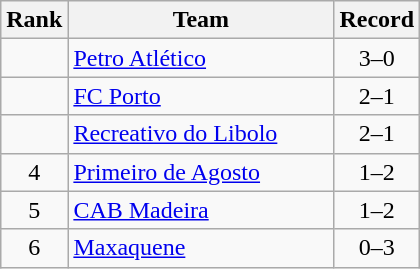<table class=wikitable style="text-align:center;">
<tr>
<th>Rank</th>
<th width=170>Team</th>
<th>Record</th>
</tr>
<tr>
<td></td>
<td align=left> <a href='#'>Petro Atlético</a></td>
<td>3–0</td>
</tr>
<tr>
<td></td>
<td align=left> <a href='#'>FC Porto</a></td>
<td>2–1</td>
</tr>
<tr>
<td></td>
<td align=left> <a href='#'>Recreativo do Libolo</a></td>
<td>2–1</td>
</tr>
<tr>
<td>4</td>
<td align=left> <a href='#'>Primeiro de Agosto</a></td>
<td>1–2</td>
</tr>
<tr>
<td>5</td>
<td align=left> <a href='#'>CAB Madeira</a></td>
<td>1–2</td>
</tr>
<tr>
<td>6</td>
<td align=left> <a href='#'>Maxaquene</a></td>
<td>0–3</td>
</tr>
</table>
